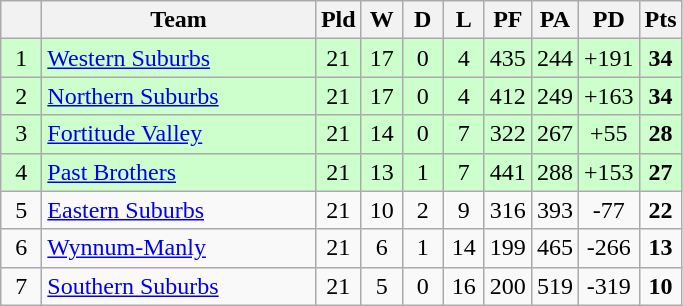<table class="wikitable" style="text-align:center;">
<tr>
<th width="20"></th>
<th width="175">Team</th>
<th width="20">Pld</th>
<th width="20">W</th>
<th width="20">D</th>
<th width="20">L</th>
<th width="20">PF</th>
<th width="20">PA</th>
<th width="20">PD</th>
<th width="20">Pts</th>
</tr>
<tr style="background: #ccffcc;">
<td>1</td>
<td style="text-align:left;"> <a href='#'>Western Suburbs</a></td>
<td>21</td>
<td>17</td>
<td>0</td>
<td>4</td>
<td>435</td>
<td>244</td>
<td>+191</td>
<td><strong>34</strong></td>
</tr>
<tr style="background: #ccffcc;">
<td>2</td>
<td style="text-align:left;"> <a href='#'>Northern Suburbs</a></td>
<td>21</td>
<td>17</td>
<td>0</td>
<td>4</td>
<td>412</td>
<td>249</td>
<td>+163</td>
<td><strong>34</strong></td>
</tr>
<tr style="background: #ccffcc;">
<td>3</td>
<td style="text-align:left;"> <a href='#'>Fortitude Valley</a></td>
<td>21</td>
<td>14</td>
<td>0</td>
<td>7</td>
<td>322</td>
<td>267</td>
<td>+55</td>
<td><strong>28</strong></td>
</tr>
<tr style="background: #ccffcc;">
<td>4</td>
<td style="text-align:left;"> <a href='#'>Past Brothers</a></td>
<td>21</td>
<td>13</td>
<td>1</td>
<td>7</td>
<td>441</td>
<td>288</td>
<td>+153</td>
<td><strong>27</strong></td>
</tr>
<tr>
<td>5</td>
<td style="text-align:left;"> <a href='#'>Eastern Suburbs</a></td>
<td>21</td>
<td>10</td>
<td>2</td>
<td>9</td>
<td>316</td>
<td>393</td>
<td>-77</td>
<td><strong>22</strong></td>
</tr>
<tr>
<td>6</td>
<td style="text-align:left;"> <a href='#'>Wynnum-Manly</a></td>
<td>21</td>
<td>6</td>
<td>1</td>
<td>14</td>
<td>199</td>
<td>465</td>
<td>-266</td>
<td><strong>13</strong></td>
</tr>
<tr>
<td>7</td>
<td style="text-align:left;"> <a href='#'>Southern Suburbs</a></td>
<td>21</td>
<td>5</td>
<td>0</td>
<td>16</td>
<td>200</td>
<td>519</td>
<td>-319</td>
<td><strong>10</strong></td>
</tr>
</table>
